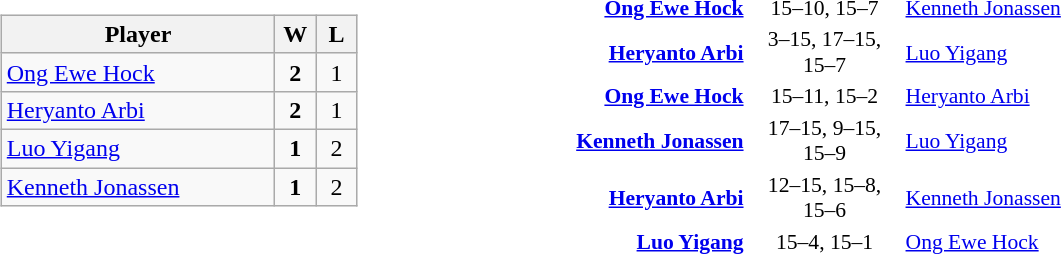<table>
<tr>
<td width=45% valign=top><br><table class=wikitable style="text-align:center">
<tr>
<th width=175>Player</th>
<th width=20>W</th>
<th width=20>L</th>
</tr>
<tr>
<td style="text-align:left"> <a href='#'>Ong Ewe Hock</a></td>
<td><strong>2</strong></td>
<td>1</td>
</tr>
<tr>
<td style="text-align:left"> <a href='#'>Heryanto Arbi</a></td>
<td><strong>2</strong></td>
<td>1</td>
</tr>
<tr>
<td style="text-align:left"> <a href='#'>Luo Yigang</a></td>
<td><strong>1</strong></td>
<td>2</td>
</tr>
<tr>
<td style="text-align:left"> <a href='#'>Kenneth Jonassen</a></td>
<td><strong>1</strong></td>
<td>2</td>
</tr>
</table>
</td>
<td><br><table style="font-size:90%">
<tr>
<td width=150 align=right><strong><a href='#'>Ong Ewe Hock</a></strong> </td>
<td width=100 align=center>15–10, 15–7</td>
<td width=150> <a href='#'>Kenneth Jonassen</a></td>
</tr>
<tr>
<td width=150 align=right><strong><a href='#'>Heryanto Arbi</a></strong> </td>
<td width=100 align=center>3–15, 17–15, 15–7</td>
<td width=150> <a href='#'>Luo Yigang</a></td>
</tr>
<tr>
<td width=150 align=right><strong><a href='#'>Ong Ewe Hock</a></strong> </td>
<td width=100 align=center>15–11, 15–2</td>
<td width=150> <a href='#'>Heryanto Arbi</a></td>
</tr>
<tr>
<td width=150 align=right><strong><a href='#'>Kenneth Jonassen</a></strong> </td>
<td width=100 align=center>17–15, 9–15, 15–9</td>
<td width=150> <a href='#'>Luo Yigang</a></td>
</tr>
<tr>
<td width=150 align=right><strong><a href='#'>Heryanto Arbi</a></strong> </td>
<td width=100 align=center>12–15, 15–8, 15–6</td>
<td width=150> <a href='#'>Kenneth Jonassen</a></td>
</tr>
<tr>
<td width=150 align=right><strong><a href='#'>Luo Yigang</a></strong> </td>
<td width=100 align=center>15–4, 15–1</td>
<td width=150> <a href='#'>Ong Ewe Hock</a></td>
</tr>
</table>
</td>
</tr>
</table>
